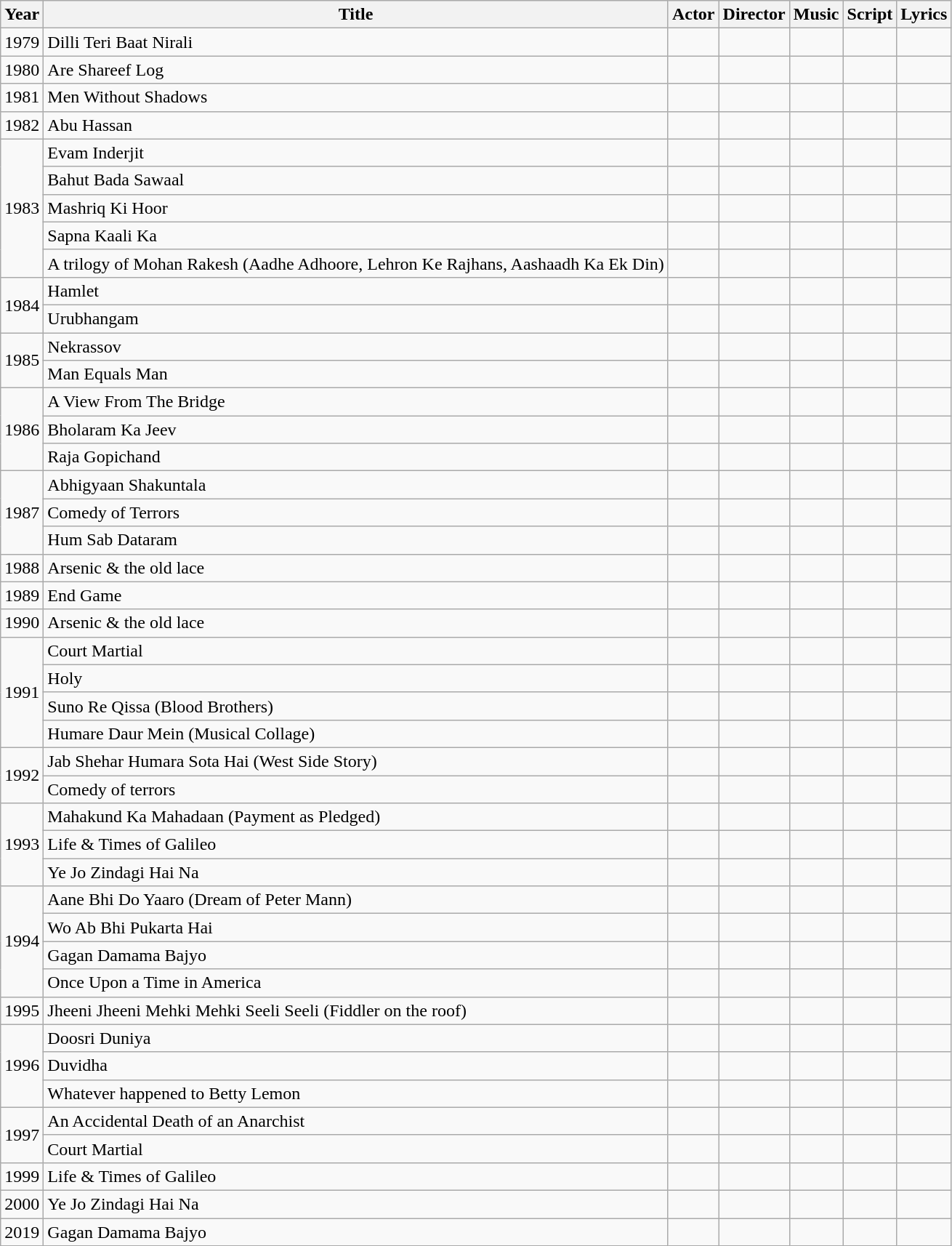<table class="wikitable sortable">
<tr>
<th>Year</th>
<th>Title</th>
<th>Actor</th>
<th>Director</th>
<th>Music</th>
<th>Script</th>
<th>Lyrics</th>
</tr>
<tr>
<td>1979</td>
<td Dilli Teri Baat Nirali>Dilli Teri Baat Nirali</td>
<td></td>
<td></td>
<td></td>
<td></td>
<td></td>
</tr>
<tr>
<td>1980</td>
<td>Are Shareef Log</td>
<td></td>
<td></td>
<td></td>
<td></td>
<td></td>
</tr>
<tr>
<td>1981</td>
<td>Men Without Shadows</td>
<td></td>
<td></td>
<td></td>
<td></td>
<td></td>
</tr>
<tr>
<td>1982</td>
<td>Abu Hassan</td>
<td></td>
<td></td>
<td></td>
<td></td>
<td></td>
</tr>
<tr>
<td rowspan="5">1983</td>
<td>Evam Inderjit</td>
<td></td>
<td></td>
<td></td>
<td></td>
<td></td>
</tr>
<tr>
<td>Bahut Bada Sawaal</td>
<td></td>
<td></td>
<td></td>
<td></td>
<td></td>
</tr>
<tr>
<td>Mashriq Ki Hoor</td>
<td></td>
<td></td>
<td></td>
<td></td>
<td></td>
</tr>
<tr>
<td>Sapna Kaali Ka</td>
<td></td>
<td></td>
<td></td>
<td></td>
<td></td>
</tr>
<tr>
<td>A trilogy of Mohan Rakesh (Aadhe Adhoore, Lehron Ke Rajhans, Aashaadh Ka Ek Din)</td>
<td></td>
<td></td>
<td></td>
<td></td>
<td></td>
</tr>
<tr>
<td rowspan="2">1984</td>
<td>Hamlet</td>
<td></td>
<td></td>
<td></td>
<td></td>
<td></td>
</tr>
<tr>
<td>Urubhangam</td>
<td></td>
<td></td>
<td></td>
<td></td>
<td></td>
</tr>
<tr>
<td rowspan="2">1985</td>
<td>Nekrassov</td>
<td></td>
<td></td>
<td></td>
<td></td>
<td></td>
</tr>
<tr>
<td>Man Equals Man</td>
<td></td>
<td></td>
<td></td>
<td></td>
<td></td>
</tr>
<tr>
<td rowspan="3">1986</td>
<td>A View From The Bridge</td>
<td></td>
<td></td>
<td></td>
<td></td>
<td></td>
</tr>
<tr>
<td>Bholaram Ka Jeev</td>
<td></td>
<td></td>
<td></td>
<td></td>
<td></td>
</tr>
<tr>
<td>Raja Gopichand</td>
<td></td>
<td></td>
<td></td>
<td></td>
<td></td>
</tr>
<tr>
<td rowspan="3">1987</td>
<td>Abhigyaan Shakuntala</td>
<td></td>
<td></td>
<td></td>
<td></td>
<td></td>
</tr>
<tr>
<td>Comedy of Terrors</td>
<td></td>
<td></td>
<td></td>
<td></td>
<td></td>
</tr>
<tr>
<td>Hum Sab Dataram</td>
<td></td>
<td></td>
<td></td>
<td></td>
<td></td>
</tr>
<tr>
<td>1988</td>
<td>Arsenic & the old lace</td>
<td></td>
<td></td>
<td></td>
<td></td>
<td></td>
</tr>
<tr>
<td>1989</td>
<td>End Game</td>
<td></td>
<td></td>
<td></td>
<td></td>
<td></td>
</tr>
<tr>
<td>1990</td>
<td>Arsenic & the old lace</td>
<td></td>
<td></td>
<td></td>
<td></td>
<td></td>
</tr>
<tr>
<td rowspan="4">1991</td>
<td>Court Martial</td>
<td></td>
<td></td>
<td></td>
<td></td>
<td></td>
</tr>
<tr>
<td>Holy</td>
<td></td>
<td></td>
<td></td>
<td></td>
<td></td>
</tr>
<tr>
<td>Suno Re Qissa (Blood Brothers)</td>
<td></td>
<td></td>
<td></td>
<td></td>
<td></td>
</tr>
<tr>
<td>Humare Daur Mein (Musical Collage)</td>
<td></td>
<td></td>
<td></td>
<td></td>
<td></td>
</tr>
<tr>
<td rowspan="2">1992</td>
<td>Jab Shehar Humara Sota Hai (West Side Story)</td>
<td></td>
<td></td>
<td></td>
<td></td>
<td></td>
</tr>
<tr>
<td>Comedy of terrors</td>
<td></td>
<td></td>
<td></td>
<td></td>
<td></td>
</tr>
<tr>
<td rowspan="3">1993</td>
<td>Mahakund Ka Mahadaan (Payment as Pledged)</td>
<td></td>
<td></td>
<td></td>
<td></td>
<td></td>
</tr>
<tr>
<td>Life & Times of Galileo</td>
<td></td>
<td></td>
<td></td>
<td></td>
<td></td>
</tr>
<tr>
<td>Ye Jo Zindagi Hai Na</td>
<td></td>
<td></td>
<td></td>
<td></td>
<td></td>
</tr>
<tr>
<td rowspan="4">1994</td>
<td>Aane Bhi Do Yaaro (Dream of Peter Mann)</td>
<td></td>
<td></td>
<td></td>
<td></td>
<td></td>
</tr>
<tr>
<td>Wo Ab Bhi Pukarta Hai</td>
<td></td>
<td></td>
<td></td>
<td></td>
<td></td>
</tr>
<tr>
<td>Gagan Damama Bajyo</td>
<td></td>
<td></td>
<td></td>
<td></td>
<td></td>
</tr>
<tr>
<td>Once Upon a Time in America</td>
<td></td>
<td></td>
<td></td>
<td></td>
<td></td>
</tr>
<tr>
<td>1995</td>
<td>Jheeni Jheeni Mehki Mehki Seeli Seeli (Fiddler on the roof)</td>
<td></td>
<td></td>
<td></td>
<td></td>
<td></td>
</tr>
<tr>
<td rowspan="3">1996</td>
<td>Doosri Duniya</td>
<td></td>
<td></td>
<td></td>
<td></td>
<td></td>
</tr>
<tr>
<td>Duvidha</td>
<td></td>
<td></td>
<td></td>
<td></td>
<td></td>
</tr>
<tr>
<td>Whatever happened to Betty Lemon</td>
<td></td>
<td></td>
<td></td>
<td></td>
<td></td>
</tr>
<tr>
<td rowspan="2">1997</td>
<td>An Accidental Death of an Anarchist</td>
<td></td>
<td></td>
<td></td>
<td></td>
<td></td>
</tr>
<tr>
<td>Court Martial</td>
<td></td>
<td></td>
<td></td>
<td></td>
<td></td>
</tr>
<tr>
<td>1999</td>
<td>Life & Times of Galileo</td>
<td></td>
<td></td>
<td></td>
<td></td>
<td></td>
</tr>
<tr>
<td>2000</td>
<td>Ye Jo Zindagi Hai Na</td>
<td></td>
<td></td>
<td></td>
<td></td>
<td></td>
</tr>
<tr>
<td>2019</td>
<td>Gagan Damama Bajyo</td>
<td></td>
<td></td>
<td></td>
<td></td>
<td></td>
</tr>
</table>
